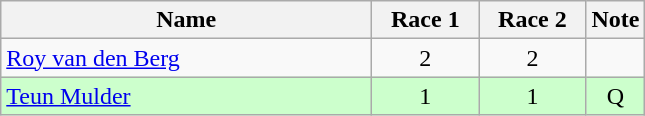<table class="wikitable" style="text-align:center;">
<tr>
<th style="width:15em">Name</th>
<th style="width:4em">Race 1</th>
<th style="width:4em">Race 2</th>
<th>Note</th>
</tr>
<tr>
<td align=left><a href='#'>Roy van den Berg</a></td>
<td>2</td>
<td>2</td>
<td></td>
</tr>
<tr bgcolor=ccffcc>
<td align=left><a href='#'>Teun Mulder</a></td>
<td>1</td>
<td>1</td>
<td>Q</td>
</tr>
</table>
